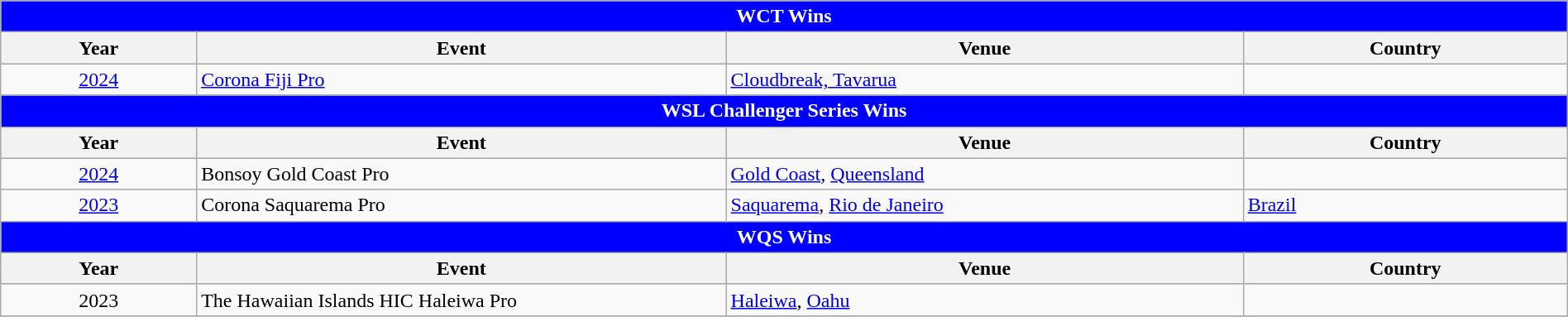<table class="wikitable" style="width:100%;">
<tr bgcolor=skyblue>
<td colspan=4; style="background: blue; color: white" align="center"><strong>WCT Wins</strong></td>
</tr>
<tr bgcolor=#bdb76b>
<th>Year</th>
<th>Event</th>
<th>Venue</th>
<th>Country</th>
</tr>
<tr>
<td style="text-align:center"><a href='#'>2024</a></td>
<td><a href='#'>Corona Fiji Pro</a></td>
<td><a href='#'>Cloudbreak, Tavarua</a></td>
<td></td>
</tr>
<tr>
<td colspan=4; style="background: blue; color: white" align="center"><strong>WSL Challenger Series Wins</strong></td>
</tr>
<tr bgcolor=#bdb76b>
<th>Year</th>
<th>Event</th>
<th>Venue</th>
<th>Country</th>
</tr>
<tr>
<td style="text-align:center"><a href='#'>2024</a></td>
<td>Bonsoy Gold Coast Pro</td>
<td><a href='#'>Gold Coast</a>, <a href='#'>Queensland</a></td>
<td></td>
</tr>
<tr>
<td style="text-align:center"><a href='#'>2023</a></td>
<td>Corona Saquarema Pro</td>
<td><a href='#'>Saquarema</a>, <a href='#'>Rio de Janeiro</a></td>
<td> <a href='#'>Brazil</a></td>
</tr>
<tr>
<td colspan=4; style="background: blue; color: white" align="center"><strong>WQS Wins</strong></td>
</tr>
<tr bgcolor=#bdb76b>
<th>Year</th>
<th width=   33.8%>Event</th>
<th width=     33%>Venue</th>
<th>Country</th>
</tr>
<tr>
<td style=text-align:center>2023</td>
<td>The Hawaiian Islands HIC Haleiwa Pro</td>
<td><a href='#'>Haleiwa</a>, <a href='#'>Oahu</a></td>
<td></td>
</tr>
<tr>
</tr>
<tr>
</tr>
</table>
